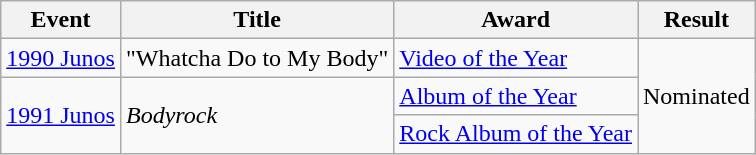<table class="wikitable">
<tr>
<th>Event</th>
<th>Title</th>
<th>Award</th>
<th>Result</th>
</tr>
<tr>
<td><a href='#'>1990 Junos</a></td>
<td>"Whatcha Do to My Body"</td>
<td><a href='#'>Video of the Year</a></td>
<td rowspan="3">Nominated</td>
</tr>
<tr>
<td rowspan="2"><a href='#'>1991 Junos</a></td>
<td rowspan="2"><em>Bodyrock</em></td>
<td><a href='#'>Album of the Year</a></td>
</tr>
<tr>
<td><a href='#'>Rock Album of the Year</a></td>
</tr>
</table>
